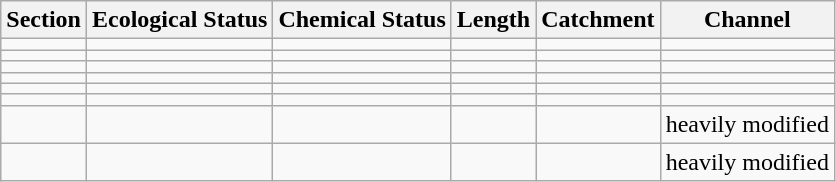<table class="wikitable">
<tr>
<th>Section</th>
<th>Ecological Status</th>
<th>Chemical Status</th>
<th>Length</th>
<th>Catchment</th>
<th>Channel</th>
</tr>
<tr>
<td></td>
<td></td>
<td></td>
<td></td>
<td></td>
<td></td>
</tr>
<tr>
<td></td>
<td></td>
<td></td>
<td></td>
<td></td>
<td></td>
</tr>
<tr>
<td></td>
<td></td>
<td></td>
<td></td>
<td></td>
<td></td>
</tr>
<tr>
<td></td>
<td></td>
<td></td>
<td></td>
<td></td>
<td></td>
</tr>
<tr>
<td></td>
<td></td>
<td></td>
<td></td>
<td></td>
<td></td>
</tr>
<tr>
<td></td>
<td></td>
<td></td>
<td></td>
<td></td>
<td></td>
</tr>
<tr>
<td></td>
<td></td>
<td></td>
<td></td>
<td></td>
<td>heavily modified</td>
</tr>
<tr>
<td></td>
<td></td>
<td></td>
<td></td>
<td></td>
<td>heavily modified</td>
</tr>
</table>
